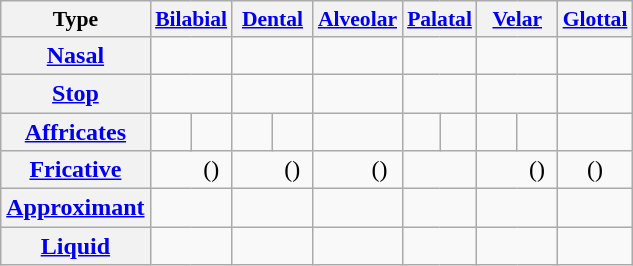<table class="wikitable" style=text-align:center>
<tr style="font-size: 90%;">
<th>Type</th>
<th colspan="2" style="width:20px;"><a href='#'>Bilabial</a></th>
<th colspan="2" style="width:20px;"><a href='#'>Dental</a></th>
<th colspan="2" style="width:20px;"><a href='#'>Alveolar</a></th>
<th colspan="2" style="width:20px;"><a href='#'>Palatal</a></th>
<th colspan="2" style="width:20px;"><a href='#'>Velar</a></th>
<th><a href='#'>Glottal</a></th>
</tr>
<tr>
<th><a href='#'>Nasal</a></th>
<td style="width:20px; border-right:0;"></td>
<td style="width:20px; border-left:0;"></td>
<td colspan=2></td>
<td style="width:20px; border-right:0;"></td>
<td style="width:20px; border-left:0;"></td>
<td colspan=2></td>
<td style="width:20px; border-right:0;"></td>
<td style="width:20px; border-left:0;"></td>
<td></td>
</tr>
<tr>
<th><a href='#'>Stop</a></th>
<td style="border-right: 0;"></td>
<td style="border-left: 0;"></td>
<td style="width:20px; border-right:0;"></td>
<td style="width:20px; border-left:0;"></td>
<td colspan=2></td>
<td colspan=2></td>
<td style="border-right: 0;"></td>
<td style="border-left: 0;"></td>
<td></td>
</tr>
<tr>
<th><a href='#'>Affricates</a></th>
<td></td>
<td></td>
<td></td>
<td></td>
<td style="border-right: 0;"></td>
<td style="border-left: 0;"></td>
<td></td>
<td></td>
<td></td>
<td></td>
<td></td>
</tr>
<tr>
<th><a href='#'>Fricative</a></th>
<td style="border-right: 0;"></td>
<td style="border-left: 0;">()</td>
<td style="border-right: 0;"></td>
<td style="border-left: 0;">()</td>
<td style="border-right: 0;"></td>
<td style="border-left: 0;">()</td>
<td colspan="2"></td>
<td style="border-right: 0;"></td>
<td style="border-left: 0;">()</td>
<td>()</td>
</tr>
<tr>
<th><a href='#'>Approximant</a></th>
<td colspan="2"></td>
<td colspan="2"></td>
<td style="width:20px; border-right:0;"></td>
<td style="width:20px; border-left:0;"></td>
<td style="border-right: 0;"></td>
<td style="border-left: 0;"></td>
<td style="border-right: 0;"></td>
<td style="border-left: 0;"></td>
<td></td>
</tr>
<tr>
<th><a href='#'>Liquid</a></th>
<td colspan="2"></td>
<td colspan="2"></td>
<td style="border-right: 0;"></td>
<td style="border-left: 0;"></td>
<td colspan="2"></td>
<td colspan="2"></td>
<td></td>
</tr>
</table>
